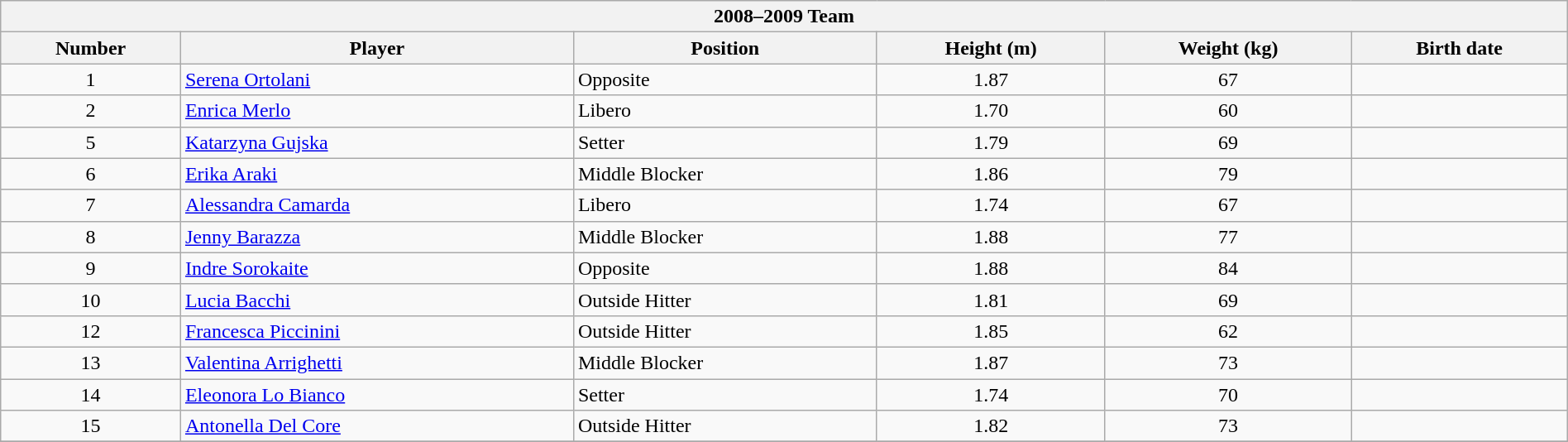<table class="wikitable" style="width:100%;">
<tr>
<th colspan=6><strong>2008–2009 Team</strong></th>
</tr>
<tr>
<th>Number</th>
<th>Player</th>
<th>Position</th>
<th>Height (m)</th>
<th>Weight (kg)</th>
<th>Birth date</th>
</tr>
<tr>
<td align=center>1</td>
<td> <a href='#'>Serena Ortolani</a></td>
<td>Opposite</td>
<td align=center>1.87</td>
<td align=center>67</td>
<td></td>
</tr>
<tr>
<td align=center>2</td>
<td> <a href='#'>Enrica Merlo</a></td>
<td>Libero</td>
<td align=center>1.70</td>
<td align=center>60</td>
<td></td>
</tr>
<tr>
<td align=center>5</td>
<td> <a href='#'>Katarzyna Gujska</a></td>
<td>Setter</td>
<td align=center>1.79</td>
<td align=center>69</td>
<td></td>
</tr>
<tr>
<td align=center>6</td>
<td> <a href='#'>Erika Araki</a></td>
<td>Middle Blocker</td>
<td align=center>1.86</td>
<td align=center>79</td>
<td></td>
</tr>
<tr>
<td align=center>7</td>
<td> <a href='#'>Alessandra Camarda</a></td>
<td>Libero</td>
<td align=center>1.74</td>
<td align=center>67</td>
<td></td>
</tr>
<tr>
<td align=center>8</td>
<td> <a href='#'>Jenny Barazza</a></td>
<td>Middle Blocker</td>
<td align=center>1.88</td>
<td align=center>77</td>
<td></td>
</tr>
<tr>
<td align=center>9</td>
<td> <a href='#'>Indre Sorokaite</a></td>
<td>Opposite</td>
<td align=center>1.88</td>
<td align=center>84</td>
<td></td>
</tr>
<tr>
<td align=center>10</td>
<td> <a href='#'>Lucia Bacchi</a></td>
<td>Outside Hitter</td>
<td align=center>1.81</td>
<td align=center>69</td>
<td></td>
</tr>
<tr>
<td align=center>12</td>
<td> <a href='#'>Francesca Piccinini</a></td>
<td>Outside Hitter</td>
<td align=center>1.85</td>
<td align=center>62</td>
<td></td>
</tr>
<tr>
<td align=center>13</td>
<td> <a href='#'>Valentina Arrighetti</a></td>
<td>Middle Blocker</td>
<td align=center>1.87</td>
<td align=center>73</td>
<td></td>
</tr>
<tr>
<td align=center>14</td>
<td> <a href='#'>Eleonora Lo Bianco</a></td>
<td>Setter</td>
<td align=center>1.74</td>
<td align=center>70</td>
<td></td>
</tr>
<tr>
<td align=center>15</td>
<td> <a href='#'>Antonella Del Core</a></td>
<td>Outside Hitter</td>
<td align=center>1.82</td>
<td align=center>73</td>
<td></td>
</tr>
<tr>
</tr>
</table>
